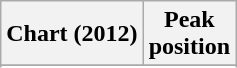<table class="wikitable sortable">
<tr>
<th>Chart (2012)</th>
<th>Peak<br>position</th>
</tr>
<tr>
</tr>
<tr>
</tr>
<tr>
</tr>
<tr>
</tr>
<tr>
</tr>
</table>
